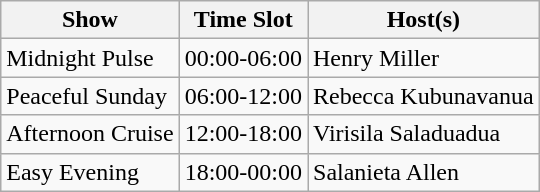<table class="wikitable">
<tr>
<th>Show</th>
<th>Time Slot</th>
<th>Host(s)</th>
</tr>
<tr>
<td>Midnight Pulse</td>
<td>00:00-06:00</td>
<td>Henry Miller</td>
</tr>
<tr>
<td>Peaceful Sunday</td>
<td>06:00-12:00</td>
<td>Rebecca Kubunavanua</td>
</tr>
<tr>
<td>Afternoon Cruise</td>
<td>12:00-18:00</td>
<td>Virisila Saladuadua</td>
</tr>
<tr>
<td>Easy Evening</td>
<td>18:00-00:00</td>
<td>Salanieta Allen</td>
</tr>
</table>
